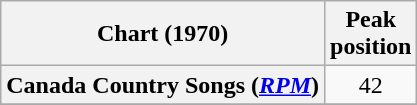<table class="wikitable plainrowheaders" style="text-align:center">
<tr>
<th scope="col">Chart (1970)</th>
<th scope="col">Peak<br> position</th>
</tr>
<tr>
<th scope="row">Canada Country Songs (<em><a href='#'>RPM</a></em>)</th>
<td>42</td>
</tr>
<tr>
</tr>
<tr>
</tr>
</table>
